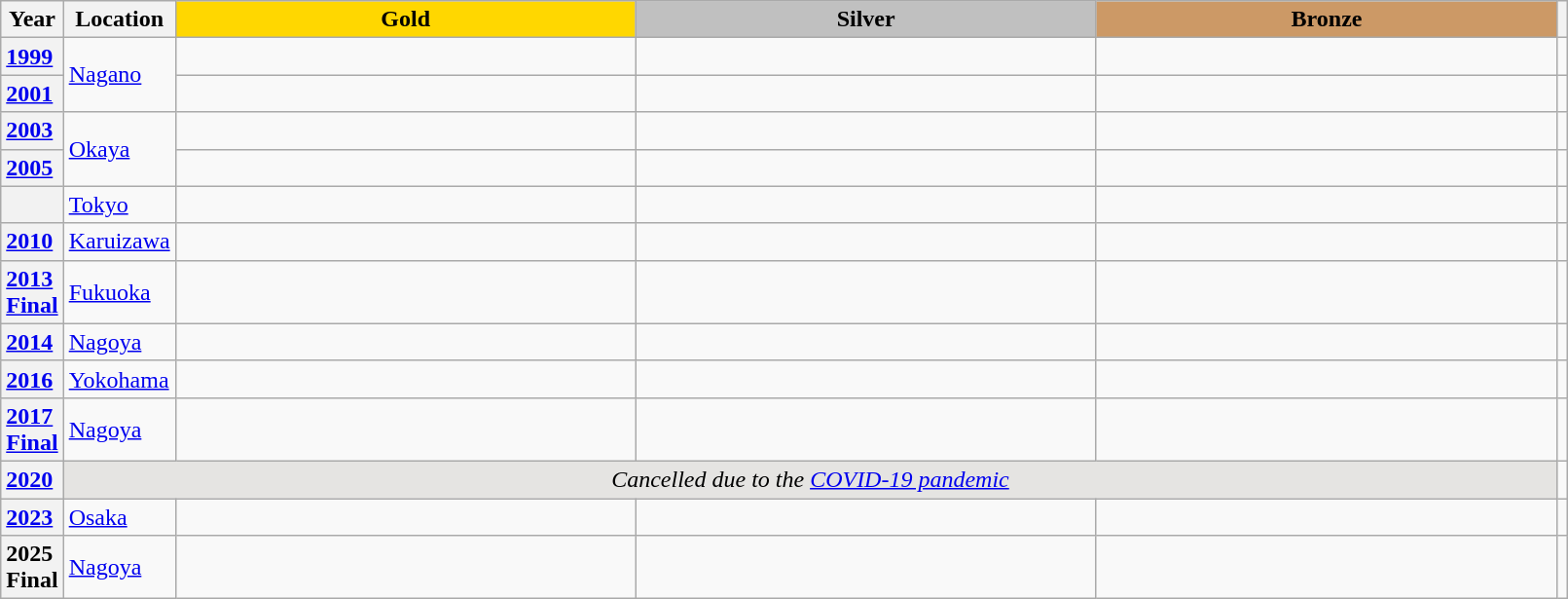<table class="wikitable unsortable" style="text-align:left; width:85%">
<tr>
<th scope="col" style="text-align:center">Year</th>
<th scope="col" style="text-align:center">Location</th>
<td scope="col" style="text-align:center; width:30%; background:gold"><strong>Gold</strong></td>
<td scope="col" style="text-align:center; width:30%; background:silver"><strong>Silver</strong></td>
<td scope="col" style="text-align:center; width:30%; background:#c96"><strong>Bronze</strong></td>
<th scope="col" style="text-align:center"></th>
</tr>
<tr>
<th scope="row" style="text-align:left"><a href='#'>1999</a></th>
<td rowspan="2"><a href='#'>Nagano</a></td>
<td></td>
<td></td>
<td></td>
<td></td>
</tr>
<tr>
<th scope="row" style="text-align:left"><a href='#'>2001</a></th>
<td></td>
<td></td>
<td></td>
<td></td>
</tr>
<tr>
<th scope="row" style="text-align:left"><a href='#'>2003</a></th>
<td rowspan="2"><a href='#'>Okaya</a></td>
<td></td>
<td></td>
<td></td>
<td></td>
</tr>
<tr>
<th scope="row" style="text-align:left"><a href='#'>2005</a></th>
<td></td>
<td></td>
<td></td>
<td></td>
</tr>
<tr>
<th scope="row" style="text-align:left"></th>
<td><a href='#'>Tokyo</a></td>
<td></td>
<td></td>
<td></td>
<td></td>
</tr>
<tr>
<th scope="row" style="text-align:left"><a href='#'>2010</a></th>
<td><a href='#'>Karuizawa</a></td>
<td></td>
<td></td>
<td></td>
<td></td>
</tr>
<tr>
<th scope="row" style="text-align:left"><a href='#'>2013 Final</a></th>
<td><a href='#'>Fukuoka</a></td>
<td></td>
<td></td>
<td></td>
<td></td>
</tr>
<tr>
<th scope="row" style="text-align:left"><a href='#'>2014</a></th>
<td><a href='#'>Nagoya</a></td>
<td></td>
<td></td>
<td></td>
<td></td>
</tr>
<tr>
<th scope="row" style="text-align:left"><a href='#'>2016</a></th>
<td><a href='#'>Yokohama</a></td>
<td></td>
<td></td>
<td></td>
<td></td>
</tr>
<tr>
<th scope="row" style="text-align:left"><a href='#'>2017 Final</a></th>
<td><a href='#'>Nagoya</a></td>
<td></td>
<td></td>
<td></td>
<td></td>
</tr>
<tr>
<th scope="row" style="text-align:left"><a href='#'>2020</a></th>
<td colspan="4" align="center" bgcolor="e5e4e2"><em>Cancelled due to the <a href='#'>COVID-19 pandemic</a></em></td>
<td></td>
</tr>
<tr>
<th scope="row" style="text-align:left"><a href='#'>2023</a></th>
<td><a href='#'>Osaka</a></td>
<td></td>
<td></td>
<td></td>
<td></td>
</tr>
<tr>
<th scope="row" style="text-align:left">2025 Final</th>
<td><a href='#'>Nagoya</a></td>
<td></td>
<td></td>
<td></td>
<td></td>
</tr>
</table>
